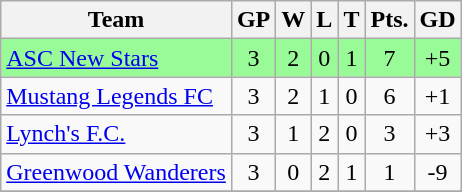<table class="wikitable">
<tr>
<th>Team</th>
<th>GP</th>
<th>W</th>
<th>L</th>
<th>T</th>
<th>Pts.</th>
<th>GD</th>
</tr>
<tr bgcolor=#98FB98>
<td><a href='#'>ASC New Stars</a></td>
<td align=center>3</td>
<td align=center>2</td>
<td align=center>0</td>
<td align=center>1</td>
<td align=center>7</td>
<td align=center>+5</td>
</tr>
<tr>
<td><a href='#'>Mustang Legends FC</a></td>
<td align=center>3</td>
<td align=center>2</td>
<td align=center>1</td>
<td align=center>0</td>
<td align=center>6</td>
<td align=center>+1</td>
</tr>
<tr>
<td><a href='#'>Lynch's F.C.</a></td>
<td align=center>3</td>
<td align=center>1</td>
<td align=center>2</td>
<td align=center>0</td>
<td align=center>3</td>
<td align=center>+3</td>
</tr>
<tr>
<td><a href='#'>Greenwood Wanderers</a></td>
<td align=center>3</td>
<td align=center>0</td>
<td align=center>2</td>
<td align=center>1</td>
<td align=center>1</td>
<td align=center>-9</td>
</tr>
<tr>
</tr>
</table>
